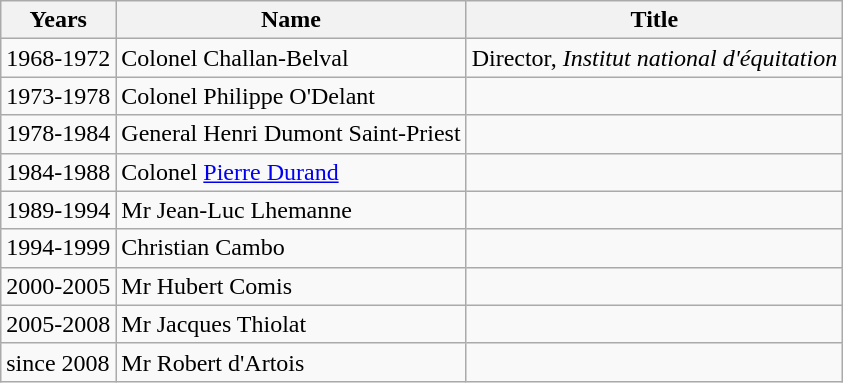<table class="wikitable">
<tr>
<th>Years</th>
<th>Name</th>
<th>Title</th>
</tr>
<tr>
<td>1968-1972</td>
<td>Colonel Challan-Belval</td>
<td>Director, <em>Institut national d'équitation</em></td>
</tr>
<tr>
<td>1973-1978</td>
<td>Colonel Philippe O'Delant</td>
<td></td>
</tr>
<tr>
<td>1978-1984</td>
<td>General Henri Dumont Saint-Priest</td>
<td></td>
</tr>
<tr>
<td>1984-1988</td>
<td>Colonel <a href='#'>Pierre Durand</a></td>
<td></td>
</tr>
<tr>
<td>1989-1994</td>
<td>Mr Jean-Luc Lhemanne</td>
<td></td>
</tr>
<tr>
<td>1994-1999</td>
<td>Christian Cambo</td>
<td></td>
</tr>
<tr>
<td>2000-2005</td>
<td>Mr Hubert Comis</td>
<td></td>
</tr>
<tr>
<td>2005-2008</td>
<td>Mr Jacques Thiolat</td>
<td></td>
</tr>
<tr>
<td>since 2008</td>
<td>Mr Robert d'Artois</td>
<td></td>
</tr>
</table>
